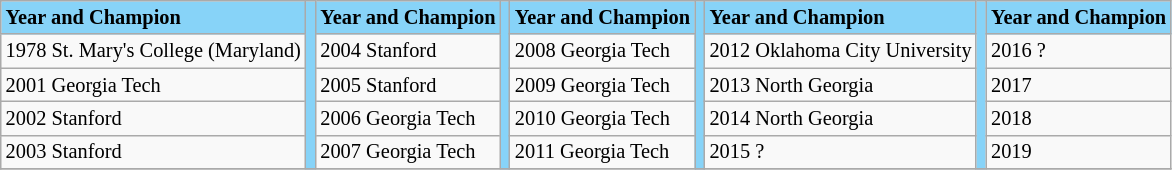<table class="wikitable" style="font-size:85%;">
<tr ! style="background-color: #87D3F8;">
<td><strong>Year and Champion</strong></td>
<td rowspan=5></td>
<td><strong>Year and Champion</strong></td>
<td rowspan=5></td>
<td><strong>Year and Champion</strong></td>
<td rowspan=5></td>
<td><strong>Year and Champion</strong></td>
<td rowspan=5></td>
<td><strong>Year and Champion</strong></td>
</tr>
<tr --->
<td>1978 St. Mary's College (Maryland)</td>
<td>2004 Stanford</td>
<td>2008 Georgia Tech</td>
<td>2012 Oklahoma City University</td>
<td>2016 ?</td>
</tr>
<tr --->
<td>2001 Georgia Tech</td>
<td>2005 Stanford</td>
<td>2009 Georgia Tech</td>
<td>2013 North Georgia</td>
<td>2017</td>
</tr>
<tr --->
<td>2002 Stanford</td>
<td>2006 Georgia Tech</td>
<td>2010 Georgia Tech</td>
<td>2014 North Georgia</td>
<td>2018</td>
</tr>
<tr --->
<td>2003 Stanford</td>
<td>2007 Georgia Tech</td>
<td>2011 Georgia Tech</td>
<td>2015 ?</td>
<td>2019</td>
</tr>
<tr --->
</tr>
</table>
